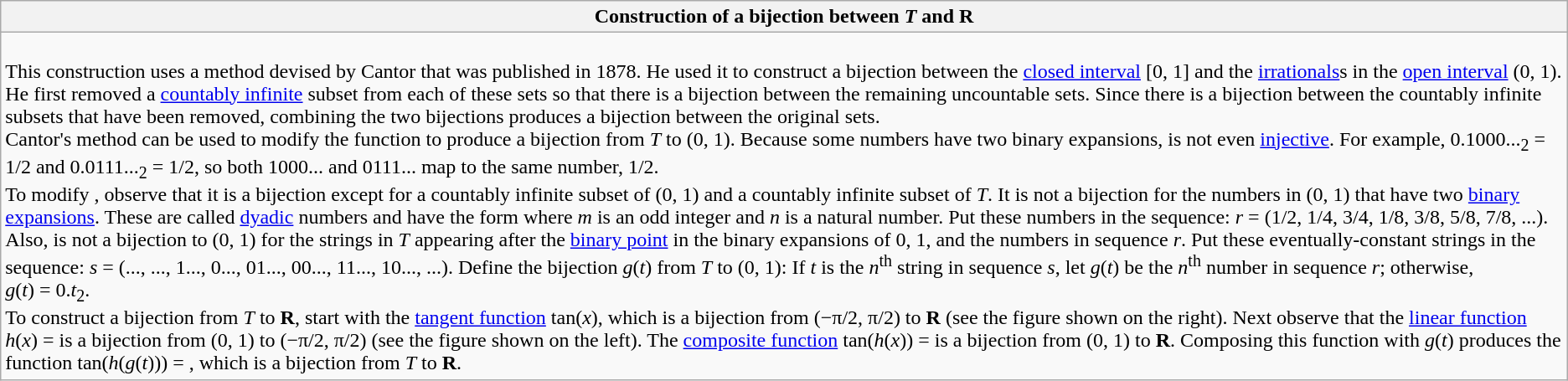<table class="wikitable collapsible collapsed">
<tr>
<th>Construction of a bijection between <em>T</em> and <strong>R</strong></th>
</tr>
<tr style="text-align: left; vertical-align: top">
<td><br>This construction uses a method devised by Cantor that was published in 1878. He used it to construct a bijection between the <a href='#'>closed interval</a> [0, 1] and the <a href='#'>irrationals</a>s in the <a href='#'>open interval</a> (0, 1). He first removed a <a href='#'>countably infinite</a> subset from each of these sets so that there is a bijection between the remaining uncountable sets. Since there is a bijection between the countably infinite subsets that have been removed, combining the two bijections produces a bijection between the original sets.<br>Cantor's method can be used to modify the function  to produce a bijection from <em>T</em> to (0, 1). Because some numbers have two binary expansions,  is not even <a href='#'>injective</a>. For example,  0.1000...<sub>2</sub> = 1/2 and  0.0111...<sub>2</sub> =  1/2, so both 1000... and 0111... map to the same number, 1/2.<br>To modify , observe that it is a bijection except for a countably infinite subset of (0, 1) and a countably infinite subset of <em>T</em>. It is not a bijection for the numbers in (0, 1) that have two <a href='#'>binary expansions</a>. These are called <a href='#'>dyadic</a> numbers and have the form  where <em>m</em> is an odd integer and <em>n</em> is a natural number. Put these numbers in the sequence: <em>r</em> = (1/2, 1/4, 3/4, 1/8, 3/8, 5/8, 7/8, ...). Also,  is not a bijection to (0, 1) for the strings in <em>T</em> appearing after the <a href='#'>binary point</a> in the binary expansions of 0, 1, and the numbers in sequence <em>r</em>. Put these eventually-constant strings in the sequence: <em>s</em> = (..., ..., 1..., 0..., 01..., 00..., 11..., 10..., ...). Define the bijection <em>g</em>(<em>t</em>) from <em>T</em> to (0, 1): If <em>t</em> is the <em>n</em><sup>th</sup> string in sequence <em>s</em>, let <em>g</em>(<em>t</em>) be the <em>n</em><sup>th</sup> number in sequence <em>r</em>; otherwise, <em>g</em>(<em>t</em>) = 0.<em>t</em><sub>2</sub>.<br>To construct a bijection from <em>T</em> to <strong>R</strong>, start with the <a href='#'>tangent function</a> tan(<em>x</em>), which is a bijection from (−π/2, π/2) to <strong>R</strong> (see the figure shown on the right). Next observe that the <a href='#'>linear function</a> <em>h</em>(<em>x</em>) =  is a bijection from (0, 1) to (−π/2, π/2) (see the figure shown on the left). The <a href='#'>composite function</a> tan(<em>h</em>(<em>x</em>)) =  is a bijection from (0, 1) to <strong>R</strong>. Composing this function with <em>g</em>(<em>t</em>) produces the function tan(<em>h</em>(<em>g</em>(<em>t</em>))) = , which is a bijection from <em>T</em> to <strong>R</strong>.</td>
</tr>
</table>
